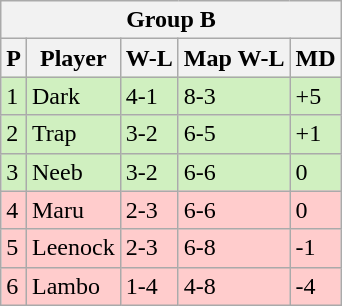<table class="wikitable" style="display: inline-table;">
<tr>
<th colspan="5">Group B</th>
</tr>
<tr>
<th>P</th>
<th>Player</th>
<th>W-L</th>
<th>Map W-L</th>
<th>MD</th>
</tr>
<tr style="background: #D0F0C0;">
<td>1</td>
<td>Dark</td>
<td>4-1</td>
<td>8-3</td>
<td>+5</td>
</tr>
<tr style="background: #D0F0C0;">
<td>2</td>
<td>Trap</td>
<td>3-2</td>
<td>6-5</td>
<td>+1</td>
</tr>
<tr style="background: #D0F0C0;">
<td>3</td>
<td>Neeb</td>
<td>3-2</td>
<td>6-6</td>
<td>0</td>
</tr>
<tr style="background: #FFCCCC;">
<td>4</td>
<td>Maru</td>
<td>2-3</td>
<td>6-6</td>
<td>0</td>
</tr>
<tr style="background: #FFCCCC;">
<td>5</td>
<td>Leenock</td>
<td>2-3</td>
<td>6-8</td>
<td>-1</td>
</tr>
<tr style="background: #FFCCCC;">
<td>6</td>
<td>Lambo</td>
<td>1-4</td>
<td>4-8</td>
<td>-4</td>
</tr>
</table>
